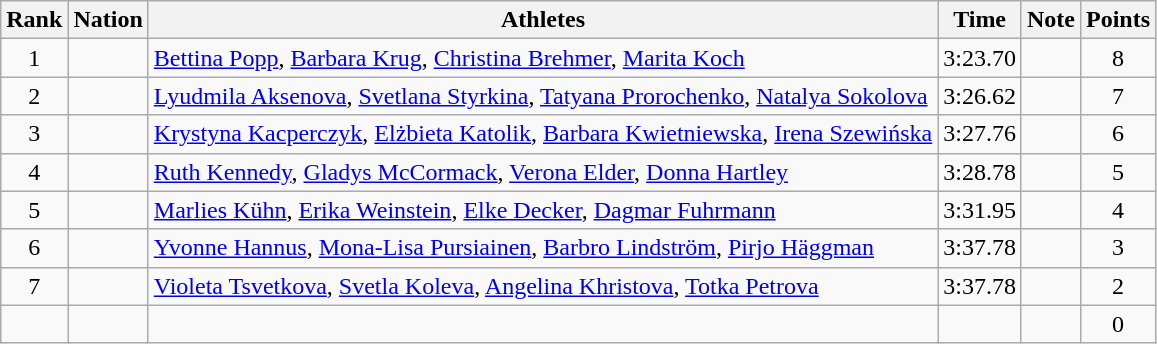<table class="wikitable sortable" style="text-align:center">
<tr>
<th>Rank</th>
<th>Nation</th>
<th>Athletes</th>
<th>Time</th>
<th>Note</th>
<th>Points</th>
</tr>
<tr>
<td>1</td>
<td align=left></td>
<td align=left><a href='#'>Bettina Popp</a>, <a href='#'>Barbara Krug</a>, <a href='#'>Christina Brehmer</a>, <a href='#'>Marita Koch</a></td>
<td>3:23.70</td>
<td></td>
<td>8</td>
</tr>
<tr>
<td>2</td>
<td align=left></td>
<td align=left><a href='#'>Lyudmila Aksenova</a>, <a href='#'>Svetlana Styrkina</a>, <a href='#'>Tatyana Prorochenko</a>, <a href='#'>Natalya Sokolova</a></td>
<td>3:26.62</td>
<td></td>
<td>7</td>
</tr>
<tr>
<td>3</td>
<td align=left></td>
<td align=left><a href='#'>Krystyna Kacperczyk</a>, <a href='#'>Elżbieta Katolik</a>, <a href='#'>Barbara Kwietniewska</a>, <a href='#'>Irena Szewińska</a></td>
<td>3:27.76</td>
<td></td>
<td>6</td>
</tr>
<tr>
<td>4</td>
<td align=left></td>
<td align=left><a href='#'>Ruth Kennedy</a>, <a href='#'>Gladys McCormack</a>, <a href='#'>Verona Elder</a>, <a href='#'>Donna Hartley</a></td>
<td>3:28.78</td>
<td></td>
<td>5</td>
</tr>
<tr>
<td>5</td>
<td align=left></td>
<td align=left><a href='#'>Marlies Kühn</a>, <a href='#'>Erika Weinstein</a>, <a href='#'>Elke Decker</a>, <a href='#'>Dagmar Fuhrmann</a></td>
<td>3:31.95</td>
<td></td>
<td>4</td>
</tr>
<tr>
<td>6</td>
<td align=left></td>
<td align=left><a href='#'>Yvonne Hannus</a>, <a href='#'>Mona-Lisa Pursiainen</a>, <a href='#'>Barbro Lindström</a>, <a href='#'>Pirjo Häggman</a></td>
<td>3:37.78</td>
<td></td>
<td>3</td>
</tr>
<tr>
<td>7</td>
<td align=left></td>
<td align=left><a href='#'>Violeta Tsvetkova</a>, <a href='#'>Svetla Koleva</a>, <a href='#'>Angelina Khristova</a>, <a href='#'>Totka Petrova</a></td>
<td>3:37.78</td>
<td></td>
<td>2</td>
</tr>
<tr>
<td></td>
<td align=left></td>
<td align=left></td>
<td></td>
<td></td>
<td>0</td>
</tr>
</table>
